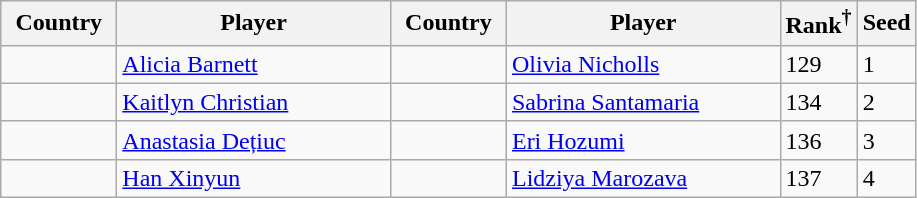<table class="sortable wikitable">
<tr>
<th width="70">Country</th>
<th width="175">Player</th>
<th width="70">Country</th>
<th width="175">Player</th>
<th>Rank<sup>†</sup></th>
<th>Seed</th>
</tr>
<tr>
<td></td>
<td><a href='#'>Alicia Barnett</a></td>
<td></td>
<td><a href='#'>Olivia Nicholls</a></td>
<td>129</td>
<td>1</td>
</tr>
<tr>
<td></td>
<td><a href='#'>Kaitlyn Christian</a></td>
<td></td>
<td><a href='#'>Sabrina Santamaria</a></td>
<td>134</td>
<td>2</td>
</tr>
<tr>
<td></td>
<td><a href='#'>Anastasia Dețiuc</a></td>
<td></td>
<td><a href='#'>Eri Hozumi</a></td>
<td>136</td>
<td>3</td>
</tr>
<tr>
<td></td>
<td><a href='#'>Han Xinyun</a></td>
<td></td>
<td><a href='#'>Lidziya Marozava</a></td>
<td>137</td>
<td>4</td>
</tr>
</table>
